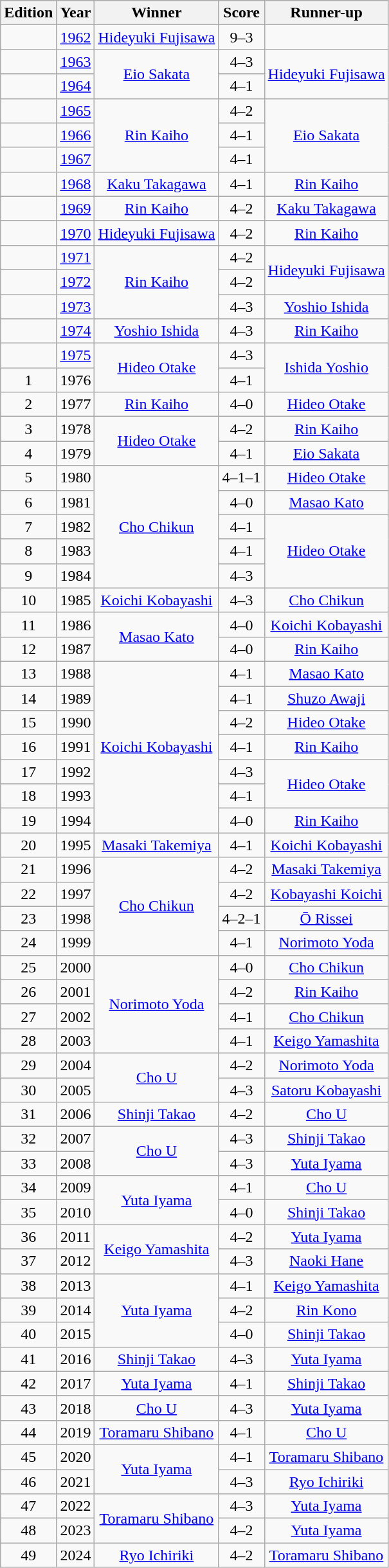<table class="wikitable sortable" style="text-align: center;">
<tr>
<th scope="col">Edition</th>
<th scope="col">Year</th>
<th scope="col">Winner</th>
<th scope="col">Score</th>
<th scope="col">Runner-up</th>
</tr>
<tr>
<td></td>
<td><a href='#'>1962</a></td>
<td><a href='#'>Hideyuki Fujisawa</a></td>
<td>9–3</td>
<td></td>
</tr>
<tr>
<td></td>
<td><a href='#'>1963</a></td>
<td rowspan=2><a href='#'>Eio Sakata</a></td>
<td>4–3</td>
<td rowspan=2><a href='#'>Hideyuki Fujisawa</a></td>
</tr>
<tr>
<td></td>
<td><a href='#'>1964</a></td>
<td>4–1</td>
</tr>
<tr>
<td></td>
<td><a href='#'>1965</a></td>
<td rowspan=3><a href='#'>Rin Kaiho</a></td>
<td>4–2</td>
<td rowspan=3><a href='#'>Eio Sakata</a></td>
</tr>
<tr>
<td></td>
<td><a href='#'>1966</a></td>
<td>4–1</td>
</tr>
<tr>
<td></td>
<td><a href='#'>1967</a></td>
<td>4–1</td>
</tr>
<tr>
<td></td>
<td><a href='#'>1968</a></td>
<td><a href='#'>Kaku Takagawa</a></td>
<td>4–1</td>
<td><a href='#'>Rin Kaiho</a></td>
</tr>
<tr>
<td></td>
<td><a href='#'>1969</a></td>
<td><a href='#'>Rin Kaiho</a></td>
<td>4–2</td>
<td><a href='#'>Kaku Takagawa</a></td>
</tr>
<tr>
<td></td>
<td><a href='#'>1970</a></td>
<td><a href='#'>Hideyuki Fujisawa</a></td>
<td>4–2</td>
<td><a href='#'>Rin Kaiho</a></td>
</tr>
<tr>
<td></td>
<td><a href='#'>1971</a></td>
<td rowspan=3><a href='#'>Rin Kaiho</a></td>
<td>4–2</td>
<td rowspan=2><a href='#'>Hideyuki Fujisawa</a></td>
</tr>
<tr>
<td></td>
<td><a href='#'>1972</a></td>
<td>4–2</td>
</tr>
<tr>
<td></td>
<td><a href='#'>1973</a></td>
<td>4–3</td>
<td><a href='#'>Yoshio Ishida</a></td>
</tr>
<tr>
<td></td>
<td><a href='#'>1974</a></td>
<td><a href='#'>Yoshio Ishida</a></td>
<td>4–3</td>
<td><a href='#'>Rin Kaiho</a></td>
</tr>
<tr>
<td></td>
<td><a href='#'>1975</a></td>
<td rowspan=2><a href='#'>Hideo Otake</a></td>
<td>4–3</td>
<td rowspan=2><a href='#'>Ishida Yoshio</a></td>
</tr>
<tr>
<td>1</td>
<td>1976</td>
<td>4–1</td>
</tr>
<tr>
<td>2</td>
<td>1977</td>
<td><a href='#'>Rin Kaiho</a></td>
<td>4–0</td>
<td><a href='#'>Hideo Otake</a></td>
</tr>
<tr>
<td>3</td>
<td>1978</td>
<td rowspan=2><a href='#'>Hideo Otake</a></td>
<td>4–2</td>
<td><a href='#'>Rin Kaiho</a></td>
</tr>
<tr>
<td>4</td>
<td>1979</td>
<td>4–1</td>
<td><a href='#'>Eio Sakata</a></td>
</tr>
<tr>
<td>5</td>
<td>1980</td>
<td rowspan=5><a href='#'>Cho Chikun</a></td>
<td>4–1–1</td>
<td><a href='#'>Hideo Otake</a></td>
</tr>
<tr>
<td>6</td>
<td>1981</td>
<td>4–0</td>
<td><a href='#'>Masao Kato</a></td>
</tr>
<tr>
<td>7</td>
<td>1982</td>
<td>4–1</td>
<td rowspan=3><a href='#'>Hideo Otake</a></td>
</tr>
<tr>
<td>8</td>
<td>1983</td>
<td>4–1</td>
</tr>
<tr>
<td>9</td>
<td>1984</td>
<td>4–3</td>
</tr>
<tr>
<td>10</td>
<td>1985</td>
<td><a href='#'>Koichi Kobayashi</a></td>
<td>4–3</td>
<td><a href='#'>Cho Chikun</a></td>
</tr>
<tr>
<td>11</td>
<td>1986</td>
<td rowspan=2><a href='#'>Masao Kato</a></td>
<td>4–0</td>
<td><a href='#'>Koichi Kobayashi</a></td>
</tr>
<tr>
<td>12</td>
<td>1987</td>
<td>4–0</td>
<td><a href='#'>Rin Kaiho</a></td>
</tr>
<tr>
<td>13</td>
<td>1988</td>
<td rowspan=7><a href='#'>Koichi Kobayashi</a></td>
<td>4–1</td>
<td><a href='#'>Masao Kato</a></td>
</tr>
<tr>
<td>14</td>
<td>1989</td>
<td>4–1</td>
<td><a href='#'>Shuzo Awaji</a></td>
</tr>
<tr>
<td>15</td>
<td>1990</td>
<td>4–2</td>
<td><a href='#'>Hideo Otake</a></td>
</tr>
<tr>
<td>16</td>
<td>1991</td>
<td>4–1</td>
<td><a href='#'>Rin Kaiho</a></td>
</tr>
<tr>
<td>17</td>
<td>1992</td>
<td>4–3</td>
<td rowspan=2><a href='#'>Hideo Otake</a></td>
</tr>
<tr>
<td>18</td>
<td>1993</td>
<td>4–1</td>
</tr>
<tr>
<td>19</td>
<td>1994</td>
<td>4–0</td>
<td><a href='#'>Rin Kaiho</a></td>
</tr>
<tr>
<td>20</td>
<td>1995</td>
<td><a href='#'>Masaki Takemiya</a></td>
<td>4–1</td>
<td><a href='#'>Koichi Kobayashi</a></td>
</tr>
<tr>
<td>21</td>
<td>1996</td>
<td rowspan=4><a href='#'>Cho Chikun</a></td>
<td>4–2</td>
<td><a href='#'>Masaki Takemiya</a></td>
</tr>
<tr>
<td>22</td>
<td>1997</td>
<td>4–2</td>
<td><a href='#'>Kobayashi Koichi</a></td>
</tr>
<tr>
<td>23</td>
<td>1998</td>
<td>4–2–1</td>
<td><a href='#'>Ō Rissei</a></td>
</tr>
<tr>
<td>24</td>
<td>1999</td>
<td>4–1</td>
<td><a href='#'>Norimoto Yoda</a></td>
</tr>
<tr>
<td>25</td>
<td>2000</td>
<td rowspan=4><a href='#'>Norimoto Yoda</a></td>
<td>4–0</td>
<td><a href='#'>Cho Chikun</a></td>
</tr>
<tr>
<td>26</td>
<td>2001</td>
<td>4–2</td>
<td><a href='#'>Rin Kaiho</a></td>
</tr>
<tr>
<td>27</td>
<td>2002</td>
<td>4–1</td>
<td><a href='#'>Cho Chikun</a></td>
</tr>
<tr>
<td>28</td>
<td>2003</td>
<td>4–1</td>
<td><a href='#'>Keigo Yamashita</a></td>
</tr>
<tr>
<td>29</td>
<td>2004</td>
<td rowspan=2><a href='#'>Cho U</a></td>
<td>4–2</td>
<td><a href='#'>Norimoto Yoda</a></td>
</tr>
<tr>
<td>30</td>
<td>2005</td>
<td>4–3</td>
<td><a href='#'>Satoru Kobayashi</a></td>
</tr>
<tr>
<td>31</td>
<td>2006</td>
<td><a href='#'>Shinji Takao</a></td>
<td>4–2</td>
<td><a href='#'>Cho U</a></td>
</tr>
<tr>
<td>32</td>
<td>2007</td>
<td rowspan=2><a href='#'>Cho U</a></td>
<td>4–3</td>
<td><a href='#'>Shinji Takao</a></td>
</tr>
<tr>
<td>33</td>
<td>2008</td>
<td>4–3</td>
<td><a href='#'>Yuta Iyama</a></td>
</tr>
<tr>
<td>34</td>
<td>2009</td>
<td rowspan=2><a href='#'>Yuta Iyama</a></td>
<td>4–1</td>
<td><a href='#'>Cho U</a></td>
</tr>
<tr>
<td>35</td>
<td>2010</td>
<td>4–0</td>
<td><a href='#'>Shinji Takao</a></td>
</tr>
<tr>
<td>36</td>
<td>2011</td>
<td rowspan=2><a href='#'>Keigo Yamashita</a></td>
<td>4–2</td>
<td><a href='#'>Yuta Iyama</a></td>
</tr>
<tr>
<td>37</td>
<td>2012</td>
<td>4–3</td>
<td><a href='#'>Naoki Hane</a></td>
</tr>
<tr>
<td>38</td>
<td>2013</td>
<td rowspan=3><a href='#'>Yuta Iyama</a></td>
<td>4–1</td>
<td><a href='#'>Keigo Yamashita</a></td>
</tr>
<tr>
<td>39</td>
<td>2014</td>
<td>4–2</td>
<td><a href='#'>Rin Kono</a></td>
</tr>
<tr>
<td>40</td>
<td>2015</td>
<td>4–0</td>
<td><a href='#'>Shinji Takao</a></td>
</tr>
<tr>
<td>41</td>
<td>2016</td>
<td><a href='#'>Shinji Takao</a></td>
<td>4–3</td>
<td><a href='#'>Yuta Iyama</a></td>
</tr>
<tr>
<td>42</td>
<td>2017</td>
<td><a href='#'>Yuta Iyama</a></td>
<td>4–1</td>
<td><a href='#'>Shinji Takao</a></td>
</tr>
<tr>
<td>43</td>
<td>2018</td>
<td><a href='#'>Cho U</a></td>
<td>4–3</td>
<td><a href='#'>Yuta Iyama</a></td>
</tr>
<tr>
<td>44</td>
<td>2019</td>
<td><a href='#'>Toramaru Shibano</a></td>
<td>4–1</td>
<td><a href='#'>Cho U</a></td>
</tr>
<tr>
<td>45</td>
<td>2020</td>
<td rowspan=2><a href='#'>Yuta Iyama</a></td>
<td>4–1</td>
<td><a href='#'>Toramaru Shibano</a></td>
</tr>
<tr>
<td>46</td>
<td>2021</td>
<td>4–3</td>
<td><a href='#'>Ryo Ichiriki</a></td>
</tr>
<tr>
<td>47</td>
<td>2022</td>
<td rowspan=2><a href='#'>Toramaru Shibano</a></td>
<td>4–3</td>
<td><a href='#'>Yuta Iyama</a></td>
</tr>
<tr>
<td>48</td>
<td>2023</td>
<td>4–2</td>
<td><a href='#'>Yuta Iyama</a></td>
</tr>
<tr>
<td>49</td>
<td>2024</td>
<td><a href='#'>Ryo Ichiriki</a></td>
<td>4–2</td>
<td><a href='#'>Toramaru Shibano</a></td>
</tr>
</table>
